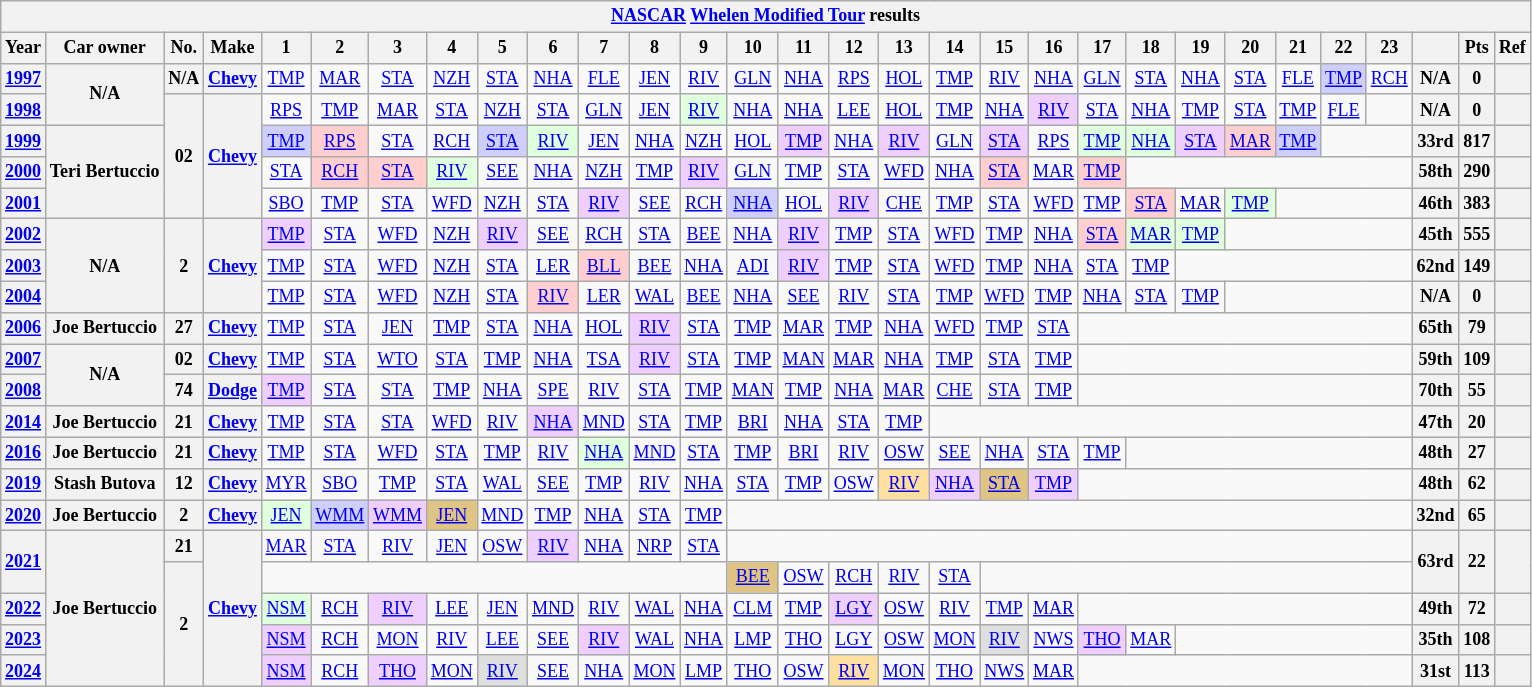<table class="wikitable" style="text-align:center; font-size:75%">
<tr>
<th colspan=38><a href='#'>NASCAR</a> <a href='#'>Whelen Modified Tour</a> results</th>
</tr>
<tr>
<th>Year</th>
<th>Car owner</th>
<th>No.</th>
<th>Make</th>
<th>1</th>
<th>2</th>
<th>3</th>
<th>4</th>
<th>5</th>
<th>6</th>
<th>7</th>
<th>8</th>
<th>9</th>
<th>10</th>
<th>11</th>
<th>12</th>
<th>13</th>
<th>14</th>
<th>15</th>
<th>16</th>
<th>17</th>
<th>18</th>
<th>19</th>
<th>20</th>
<th>21</th>
<th>22</th>
<th>23</th>
<th></th>
<th>Pts</th>
<th>Ref</th>
</tr>
<tr>
<th><a href='#'>1997</a></th>
<th rowspan=2>N/A</th>
<th>N/A</th>
<th><a href='#'>Chevy</a></th>
<td><a href='#'>TMP</a></td>
<td><a href='#'>MAR</a></td>
<td><a href='#'>STA</a></td>
<td><a href='#'>NZH</a></td>
<td><a href='#'>STA</a></td>
<td><a href='#'>NHA</a></td>
<td><a href='#'>FLE</a></td>
<td><a href='#'>JEN</a></td>
<td><a href='#'>RIV</a></td>
<td><a href='#'>GLN</a></td>
<td><a href='#'>NHA</a></td>
<td><a href='#'>RPS</a></td>
<td><a href='#'>HOL</a></td>
<td><a href='#'>TMP</a></td>
<td><a href='#'>RIV</a></td>
<td><a href='#'>NHA</a></td>
<td><a href='#'>GLN</a></td>
<td><a href='#'>STA</a></td>
<td><a href='#'>NHA</a></td>
<td><a href='#'>STA</a></td>
<td><a href='#'>FLE</a></td>
<td style="background:#CFCFFF;"><a href='#'>TMP</a><br></td>
<td><a href='#'>RCH</a></td>
<th>N/A</th>
<th>0</th>
<th></th>
</tr>
<tr>
<th><a href='#'>1998</a></th>
<th rowspan=4>02</th>
<th rowspan=4><a href='#'>Chevy</a></th>
<td><a href='#'>RPS</a></td>
<td><a href='#'>TMP</a></td>
<td><a href='#'>MAR</a></td>
<td><a href='#'>STA</a></td>
<td><a href='#'>NZH</a></td>
<td><a href='#'>STA</a></td>
<td><a href='#'>GLN</a></td>
<td><a href='#'>JEN</a></td>
<td style="background:#DFFFDF;"><a href='#'>RIV</a><br></td>
<td><a href='#'>NHA</a></td>
<td><a href='#'>NHA</a></td>
<td><a href='#'>LEE</a></td>
<td><a href='#'>HOL</a></td>
<td><a href='#'>TMP</a></td>
<td><a href='#'>NHA</a></td>
<td style="background:#EFCFFF;"><a href='#'>RIV</a><br></td>
<td><a href='#'>STA</a></td>
<td><a href='#'>NHA</a></td>
<td><a href='#'>TMP</a></td>
<td><a href='#'>STA</a></td>
<td><a href='#'>TMP</a></td>
<td><a href='#'>FLE</a></td>
<td></td>
<th>N/A</th>
<th>0</th>
<th></th>
</tr>
<tr>
<th><a href='#'>1999</a></th>
<th rowspan=3>Teri Bertuccio</th>
<td style="background:#CFCFFF;"><a href='#'>TMP</a><br></td>
<td style="background:#FFCFCF;"><a href='#'>RPS</a><br></td>
<td><a href='#'>STA</a></td>
<td><a href='#'>RCH</a></td>
<td style="background:#CFCFFF;"><a href='#'>STA</a><br></td>
<td style="background:#DFFFDF;"><a href='#'>RIV</a><br></td>
<td><a href='#'>JEN</a></td>
<td><a href='#'>NHA</a></td>
<td><a href='#'>NZH</a></td>
<td><a href='#'>HOL</a></td>
<td style="background:#EFCFFF;"><a href='#'>TMP</a><br></td>
<td><a href='#'>NHA</a></td>
<td style="background:#EFCFFF;"><a href='#'>RIV</a><br></td>
<td><a href='#'>GLN</a></td>
<td style="background:#EFCFFF;"><a href='#'>STA</a><br></td>
<td><a href='#'>RPS</a></td>
<td style="background:#DFFFDF;"><a href='#'>TMP</a><br></td>
<td style="background:#DFFFDF;"><a href='#'>NHA</a><br></td>
<td style="background:#EFCFFF;"><a href='#'>STA</a><br></td>
<td style="background:#FFCFCF;"><a href='#'>MAR</a><br></td>
<td style="background:#CFCFFF;"><a href='#'>TMP</a><br></td>
<td colspan=2></td>
<th>33rd</th>
<th>817</th>
<th></th>
</tr>
<tr>
<th><a href='#'>2000</a></th>
<td><a href='#'>STA</a></td>
<td style="background:#FFCFCF;"><a href='#'>RCH</a><br></td>
<td style="background:#FFCFCF;"><a href='#'>STA</a><br></td>
<td style="background:#DFFFDF;"><a href='#'>RIV</a><br></td>
<td><a href='#'>SEE</a></td>
<td><a href='#'>NHA</a></td>
<td><a href='#'>NZH</a></td>
<td><a href='#'>TMP</a></td>
<td style="background:#EFCFFF;"><a href='#'>RIV</a><br></td>
<td><a href='#'>GLN</a></td>
<td><a href='#'>TMP</a></td>
<td><a href='#'>STA</a></td>
<td><a href='#'>WFD</a></td>
<td><a href='#'>NHA</a></td>
<td style="background:#FFCFCF;"><a href='#'>STA</a><br></td>
<td><a href='#'>MAR</a></td>
<td style="background:#FFCFCF;"><a href='#'>TMP</a><br></td>
<td colspan=6></td>
<th>58th</th>
<th>290</th>
<th></th>
</tr>
<tr>
<th><a href='#'>2001</a></th>
<td><a href='#'>SBO</a></td>
<td><a href='#'>TMP</a></td>
<td><a href='#'>STA</a></td>
<td><a href='#'>WFD</a></td>
<td><a href='#'>NZH</a></td>
<td><a href='#'>STA</a></td>
<td style="background:#EFCFFF;"><a href='#'>RIV</a><br></td>
<td><a href='#'>SEE</a></td>
<td><a href='#'>RCH</a></td>
<td style="background:#CFCFFF;"><a href='#'>NHA</a><br></td>
<td><a href='#'>HOL</a></td>
<td style="background:#EFCFFF;"><a href='#'>RIV</a><br></td>
<td><a href='#'>CHE</a></td>
<td><a href='#'>TMP</a></td>
<td><a href='#'>STA</a></td>
<td><a href='#'>WFD</a></td>
<td><a href='#'>TMP</a></td>
<td style="background:#FFCFCF;"><a href='#'>STA</a><br></td>
<td><a href='#'>MAR</a></td>
<td style="background:#DFFFDF;"><a href='#'>TMP</a><br></td>
<td colspan=3></td>
<th>46th</th>
<th>383</th>
<th></th>
</tr>
<tr>
<th><a href='#'>2002</a></th>
<th rowspan=3>N/A</th>
<th rowspan=3>2</th>
<th rowspan=3><a href='#'>Chevy</a></th>
<td style="background:#EFCFFF;"><a href='#'>TMP</a><br></td>
<td><a href='#'>STA</a></td>
<td><a href='#'>WFD</a></td>
<td><a href='#'>NZH</a></td>
<td style="background:#EFCFFF;"><a href='#'>RIV</a><br></td>
<td><a href='#'>SEE</a></td>
<td><a href='#'>RCH</a></td>
<td><a href='#'>STA</a></td>
<td><a href='#'>BEE</a></td>
<td><a href='#'>NHA</a></td>
<td style="background:#EFCFFF;"><a href='#'>RIV</a><br></td>
<td><a href='#'>TMP</a></td>
<td><a href='#'>STA</a></td>
<td><a href='#'>WFD</a></td>
<td><a href='#'>TMP</a></td>
<td><a href='#'>NHA</a></td>
<td style="background:#FFCFCF;"><a href='#'>STA</a><br></td>
<td style="background:#DFFFDF;"><a href='#'>MAR</a><br></td>
<td style="background:#DFFFDF;"><a href='#'>TMP</a><br></td>
<td colspan=4></td>
<th>45th</th>
<th>555</th>
<th></th>
</tr>
<tr>
<th><a href='#'>2003</a></th>
<td><a href='#'>TMP</a></td>
<td><a href='#'>STA</a></td>
<td><a href='#'>WFD</a></td>
<td><a href='#'>NZH</a></td>
<td><a href='#'>STA</a></td>
<td><a href='#'>LER</a></td>
<td style="background:#FFCFCF;"><a href='#'>BLL</a><br></td>
<td><a href='#'>BEE</a></td>
<td><a href='#'>NHA</a></td>
<td><a href='#'>ADI</a></td>
<td style="background:#EFCFFF;"><a href='#'>RIV</a><br></td>
<td><a href='#'>TMP</a></td>
<td><a href='#'>STA</a></td>
<td><a href='#'>WFD</a></td>
<td><a href='#'>TMP</a></td>
<td><a href='#'>NHA</a></td>
<td><a href='#'>STA</a></td>
<td><a href='#'>TMP</a></td>
<td colspan=5></td>
<th>62nd</th>
<th>149</th>
<th></th>
</tr>
<tr>
<th><a href='#'>2004</a></th>
<td><a href='#'>TMP</a></td>
<td><a href='#'>STA</a></td>
<td><a href='#'>WFD</a></td>
<td><a href='#'>NZH</a></td>
<td><a href='#'>STA</a></td>
<td style="background:#FFCFCF;"><a href='#'>RIV</a><br></td>
<td><a href='#'>LER</a></td>
<td><a href='#'>WAL</a></td>
<td><a href='#'>BEE</a></td>
<td><a href='#'>NHA</a></td>
<td><a href='#'>SEE</a></td>
<td><a href='#'>RIV</a></td>
<td><a href='#'>STA</a></td>
<td><a href='#'>TMP</a></td>
<td><a href='#'>WFD</a></td>
<td><a href='#'>TMP</a></td>
<td><a href='#'>NHA</a></td>
<td><a href='#'>STA</a></td>
<td><a href='#'>TMP</a></td>
<td colspan=4></td>
<th>N/A</th>
<th>0</th>
<th></th>
</tr>
<tr>
<th><a href='#'>2006</a></th>
<th>Joe Bertuccio</th>
<th>27</th>
<th><a href='#'>Chevy</a></th>
<td><a href='#'>TMP</a></td>
<td><a href='#'>STA</a></td>
<td><a href='#'>JEN</a></td>
<td><a href='#'>TMP</a></td>
<td><a href='#'>STA</a></td>
<td><a href='#'>NHA</a></td>
<td><a href='#'>HOL</a></td>
<td style="background:#EFCFFF;"><a href='#'>RIV</a><br></td>
<td><a href='#'>STA</a></td>
<td><a href='#'>TMP</a></td>
<td><a href='#'>MAR</a></td>
<td><a href='#'>TMP</a></td>
<td><a href='#'>NHA</a></td>
<td><a href='#'>WFD</a></td>
<td><a href='#'>TMP</a></td>
<td><a href='#'>STA</a></td>
<td colspan=7></td>
<th>65th</th>
<th>79</th>
<th></th>
</tr>
<tr>
<th><a href='#'>2007</a></th>
<th rowspan=2>N/A</th>
<th>02</th>
<th><a href='#'>Chevy</a></th>
<td><a href='#'>TMP</a></td>
<td><a href='#'>STA</a></td>
<td><a href='#'>WTO</a></td>
<td><a href='#'>STA</a></td>
<td><a href='#'>TMP</a></td>
<td><a href='#'>NHA</a></td>
<td><a href='#'>TSA</a></td>
<td style="background:#EFCFFF;"><a href='#'>RIV</a><br></td>
<td><a href='#'>STA</a></td>
<td><a href='#'>TMP</a></td>
<td><a href='#'>MAN</a></td>
<td><a href='#'>MAR</a></td>
<td><a href='#'>NHA</a></td>
<td><a href='#'>TMP</a></td>
<td><a href='#'>STA</a></td>
<td><a href='#'>TMP</a></td>
<td colspan=7></td>
<th>59th</th>
<th>109</th>
<th></th>
</tr>
<tr>
<th><a href='#'>2008</a></th>
<th>74</th>
<th><a href='#'>Dodge</a></th>
<td style="background:#EFCFFF;"><a href='#'>TMP</a><br></td>
<td><a href='#'>STA</a></td>
<td><a href='#'>STA</a></td>
<td><a href='#'>TMP</a></td>
<td><a href='#'>NHA</a></td>
<td><a href='#'>SPE</a></td>
<td><a href='#'>RIV</a></td>
<td><a href='#'>STA</a></td>
<td><a href='#'>TMP</a></td>
<td><a href='#'>MAN</a></td>
<td><a href='#'>TMP</a></td>
<td><a href='#'>NHA</a></td>
<td><a href='#'>MAR</a></td>
<td><a href='#'>CHE</a></td>
<td><a href='#'>STA</a></td>
<td><a href='#'>TMP</a></td>
<td colspan=7></td>
<th>70th</th>
<th>55</th>
<th></th>
</tr>
<tr>
<th><a href='#'>2014</a></th>
<th>Joe Bertuccio</th>
<th>21</th>
<th><a href='#'>Chevy</a></th>
<td><a href='#'>TMP</a></td>
<td><a href='#'>STA</a></td>
<td><a href='#'>STA</a></td>
<td><a href='#'>WFD</a></td>
<td><a href='#'>RIV</a></td>
<td style="background:#EFCFFF;"><a href='#'>NHA</a><br></td>
<td><a href='#'>MND</a></td>
<td><a href='#'>STA</a></td>
<td><a href='#'>TMP</a></td>
<td><a href='#'>BRI</a></td>
<td><a href='#'>NHA</a></td>
<td><a href='#'>STA</a></td>
<td><a href='#'>TMP</a></td>
<td colspan=10></td>
<th>47th</th>
<th>20</th>
<th></th>
</tr>
<tr>
<th><a href='#'>2016</a></th>
<th>Joe Bertuccio</th>
<th>21</th>
<th><a href='#'>Chevy</a></th>
<td><a href='#'>TMP</a></td>
<td><a href='#'>STA</a></td>
<td><a href='#'>WFD</a></td>
<td><a href='#'>STA</a></td>
<td><a href='#'>TMP</a></td>
<td><a href='#'>RIV</a></td>
<td style="background:#DFFFDF;"><a href='#'>NHA</a><br></td>
<td><a href='#'>MND</a></td>
<td><a href='#'>STA</a></td>
<td><a href='#'>TMP</a></td>
<td><a href='#'>BRI</a></td>
<td><a href='#'>RIV</a></td>
<td><a href='#'>OSW</a></td>
<td><a href='#'>SEE</a></td>
<td><a href='#'>NHA</a></td>
<td><a href='#'>STA</a></td>
<td><a href='#'>TMP</a></td>
<td colspan=6></td>
<th>48th</th>
<th>27</th>
<th></th>
</tr>
<tr>
<th><a href='#'>2019</a></th>
<th>Stash Butova</th>
<th>12</th>
<th><a href='#'>Chevy</a></th>
<td><a href='#'>MYR</a></td>
<td><a href='#'>SBO</a></td>
<td><a href='#'>TMP</a></td>
<td><a href='#'>STA</a></td>
<td><a href='#'>WAL</a></td>
<td><a href='#'>SEE</a></td>
<td><a href='#'>TMP</a></td>
<td><a href='#'>RIV</a></td>
<td><a href='#'>NHA</a></td>
<td><a href='#'>STA</a></td>
<td><a href='#'>TMP</a></td>
<td><a href='#'>OSW</a></td>
<td style="background:#FFDF9F;"><a href='#'>RIV</a><br></td>
<td style="background:#EFCFFF;"><a href='#'>NHA</a><br></td>
<td style="background:#DFC484;"><a href='#'>STA</a><br></td>
<td style="background:#EFCFFF;"><a href='#'>TMP</a><br></td>
<td colspan=7></td>
<th>48th</th>
<th>62</th>
<th></th>
</tr>
<tr>
<th><a href='#'>2020</a></th>
<th>Joe Bertuccio</th>
<th>2</th>
<th><a href='#'>Chevy</a></th>
<td style="background:#DFFFDF;"><a href='#'>JEN</a><br></td>
<td style="background:#CFCFFF;"><a href='#'>WMM</a><br></td>
<td style="background:#EFCFFF;"><a href='#'>WMM</a><br></td>
<td style="background:#DFC484;"><a href='#'>JEN</a><br></td>
<td><a href='#'>MND</a></td>
<td><a href='#'>TMP</a></td>
<td><a href='#'>NHA</a></td>
<td><a href='#'>STA</a></td>
<td><a href='#'>TMP</a></td>
<td colspan=14></td>
<th>32nd</th>
<th>65</th>
<th></th>
</tr>
<tr>
<th rowspan=2><a href='#'>2021</a></th>
<th rowspan=5>Joe Bertuccio</th>
<th>21</th>
<th rowspan=5><a href='#'>Chevy</a></th>
<td><a href='#'>MAR</a></td>
<td><a href='#'>STA</a></td>
<td><a href='#'>RIV</a></td>
<td><a href='#'>JEN</a></td>
<td><a href='#'>OSW</a></td>
<td style="background:#EFCFFF;"><a href='#'>RIV</a><br></td>
<td><a href='#'>NHA</a></td>
<td><a href='#'>NRP</a></td>
<td><a href='#'>STA</a></td>
<td colspan=14></td>
<th rowspan=2>63rd</th>
<th rowspan=2>22</th>
<th rowspan=2></th>
</tr>
<tr>
<th rowspan=4>2</th>
<td colspan=9></td>
<td style="background:#DFC484;"><a href='#'>BEE</a><br></td>
<td><a href='#'>OSW</a></td>
<td><a href='#'>RCH</a></td>
<td><a href='#'>RIV</a></td>
<td><a href='#'>STA</a></td>
<td colspan=9></td>
</tr>
<tr>
<th><a href='#'>2022</a></th>
<td style="background:#DFFFDF;"><a href='#'>NSM</a><br></td>
<td><a href='#'>RCH</a></td>
<td style="background:#EFCFFF;"><a href='#'>RIV</a><br></td>
<td><a href='#'>LEE</a></td>
<td><a href='#'>JEN</a></td>
<td><a href='#'>MND</a></td>
<td><a href='#'>RIV</a></td>
<td><a href='#'>WAL</a></td>
<td><a href='#'>NHA</a></td>
<td><a href='#'>CLM</a></td>
<td><a href='#'>TMP</a></td>
<td style="background:#EFCFFF;"><a href='#'>LGY</a><br></td>
<td><a href='#'>OSW</a></td>
<td><a href='#'>RIV</a></td>
<td><a href='#'>TMP</a></td>
<td><a href='#'>MAR</a></td>
<td colspan=7></td>
<th>49th</th>
<th>72</th>
<th></th>
</tr>
<tr>
<th><a href='#'>2023</a></th>
<td style="background:#EFCFFF;"><a href='#'>NSM</a><br></td>
<td><a href='#'>RCH</a></td>
<td><a href='#'>MON</a></td>
<td><a href='#'>RIV</a></td>
<td><a href='#'>LEE</a></td>
<td><a href='#'>SEE</a></td>
<td style="background:#EFCFFF;"><a href='#'>RIV</a><br></td>
<td><a href='#'>WAL</a></td>
<td><a href='#'>NHA</a></td>
<td><a href='#'>LMP</a></td>
<td><a href='#'>THO</a></td>
<td><a href='#'>LGY</a></td>
<td><a href='#'>OSW</a></td>
<td><a href='#'>MON</a></td>
<td style="background:#DFDFDF;"><a href='#'>RIV</a><br></td>
<td><a href='#'>NWS</a></td>
<td style="background:#EFCFFF;"><a href='#'>THO</a><br></td>
<td><a href='#'>MAR</a></td>
<td colspan=5></td>
<th>35th</th>
<th>108</th>
<th></th>
</tr>
<tr>
<th><a href='#'>2024</a></th>
<td style="background:#EFCFFF;"><a href='#'>NSM</a><br></td>
<td><a href='#'>RCH</a></td>
<td style="background:#EFCFFF;"><a href='#'>THO</a><br></td>
<td><a href='#'>MON</a></td>
<td style="background:#DFDFDF;"><a href='#'>RIV</a><br></td>
<td><a href='#'>SEE</a></td>
<td><a href='#'>NHA</a></td>
<td><a href='#'>MON</a></td>
<td><a href='#'>LMP</a></td>
<td><a href='#'>THO</a></td>
<td><a href='#'>OSW</a></td>
<td style="background:#FFDF9F;"><a href='#'>RIV</a><br></td>
<td><a href='#'>MON</a></td>
<td><a href='#'>THO</a></td>
<td><a href='#'>NWS</a></td>
<td><a href='#'>MAR</a></td>
<td colspan=7></td>
<th>31st</th>
<th>113</th>
<th></th>
</tr>
</table>
